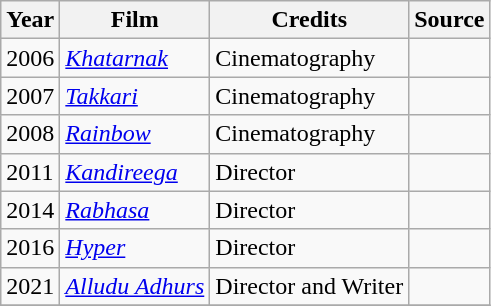<table class="wikitable sortable">
<tr>
<th>Year</th>
<th>Film</th>
<th>Credits</th>
<th>Source</th>
</tr>
<tr>
<td>2006</td>
<td><em><a href='#'>Khatarnak</a></em></td>
<td>Cinematography</td>
<td></td>
</tr>
<tr>
<td>2007</td>
<td><em><a href='#'>Takkari</a></em></td>
<td>Cinematography</td>
<td></td>
</tr>
<tr>
<td>2008</td>
<td><em><a href='#'>Rainbow</a></em></td>
<td>Cinematography</td>
<td></td>
</tr>
<tr>
<td>2011</td>
<td><em><a href='#'>Kandireega</a></em></td>
<td>Director</td>
<td></td>
</tr>
<tr>
<td>2014</td>
<td><em><a href='#'>Rabhasa</a></em></td>
<td>Director</td>
<td></td>
</tr>
<tr>
<td>2016</td>
<td><em><a href='#'>Hyper</a></em></td>
<td>Director</td>
<td></td>
</tr>
<tr>
<td>2021</td>
<td><em><a href='#'>Alludu Adhurs</a></em></td>
<td>Director and Writer</td>
<td></td>
</tr>
<tr>
</tr>
</table>
